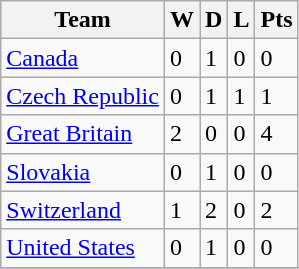<table class="wikitable collapsible collapsed">
<tr>
<th>Team</th>
<th>W</th>
<th>D</th>
<th>L</th>
<th>Pts</th>
</tr>
<tr>
<td><a href='#'>Canada</a> </td>
<td>0</td>
<td>1</td>
<td>0</td>
<td>0</td>
</tr>
<tr>
<td><a href='#'>Czech Republic</a> </td>
<td>0</td>
<td>1</td>
<td>1</td>
<td>1</td>
</tr>
<tr>
<td><a href='#'>Great Britain</a></td>
<td>2</td>
<td>0</td>
<td>0</td>
<td>4</td>
</tr>
<tr>
<td><a href='#'>Slovakia</a> </td>
<td>0</td>
<td>1</td>
<td>0</td>
<td>0</td>
</tr>
<tr>
<td><a href='#'>Switzerland</a></td>
<td>1</td>
<td>2</td>
<td>0</td>
<td>2</td>
</tr>
<tr>
<td><a href='#'>United States</a> </td>
<td>0</td>
<td>1</td>
<td>0</td>
<td>0</td>
</tr>
<tr>
</tr>
</table>
